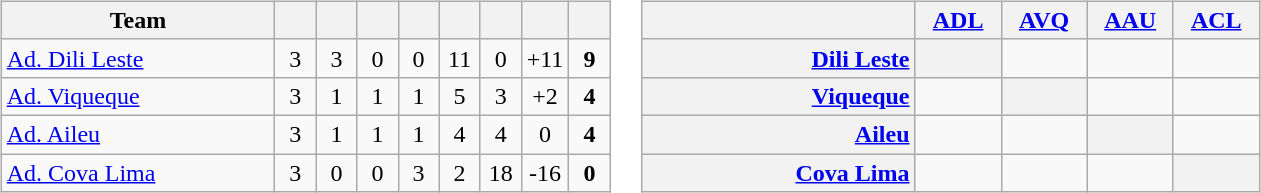<table>
<tr>
<td><br><table class="wikitable" style="text-align:center;">
<tr>
<th width=175>Team</th>
<th width=20></th>
<th width=20></th>
<th width=20></th>
<th width=20></th>
<th width=20></th>
<th width=20></th>
<th width=20></th>
<th width=20></th>
</tr>
<tr bc=#D0F0C0>
<td align="left"> <a href='#'>Ad. Dili Leste</a></td>
<td>3</td>
<td>3</td>
<td>0</td>
<td>0</td>
<td>11</td>
<td>0</td>
<td>+11</td>
<td><strong>9</strong></td>
</tr>
<tr bc=#D0F0C0>
<td align="left"> <a href='#'>Ad. Viqueque</a></td>
<td>3</td>
<td>1</td>
<td>1</td>
<td>1</td>
<td>5</td>
<td>3</td>
<td>+2</td>
<td><strong>4</strong></td>
</tr>
<tr>
<td align="left"> <a href='#'>Ad. Aileu</a></td>
<td>3</td>
<td>1</td>
<td>1</td>
<td>1</td>
<td>4</td>
<td>4</td>
<td>0</td>
<td><strong>4</strong></td>
</tr>
<tr>
<td align="left"> <a href='#'>Ad. Cova Lima</a></td>
<td>3</td>
<td>0</td>
<td>0</td>
<td>3</td>
<td>2</td>
<td>18</td>
<td>-16</td>
<td><strong>0</strong></td>
</tr>
</table>
</td>
<td><br><table class="wikitable" style="text-align:center">
<tr>
<th width="175"> </th>
<th width="50"><a href='#'>ADL</a></th>
<th width="50"><a href='#'>AVQ</a></th>
<th width="50"><a href='#'>AAU</a></th>
<th width="50"><a href='#'>ACL</a></th>
</tr>
<tr>
<th style="text-align:right;"><a href='#'>Dili Leste</a></th>
<th></th>
<td></td>
<td></td>
<td></td>
</tr>
<tr>
<th style="text-align:right;"><a href='#'>Viqueque</a></th>
<td></td>
<th></th>
<td></td>
<td></td>
</tr>
<tr>
<th style="text-align:right;"><a href='#'>Aileu</a></th>
<td></td>
<td></td>
<th></th>
<td></td>
</tr>
<tr>
<th style="text-align:right;"><a href='#'>Cova Lima</a></th>
<td></td>
<td></td>
<td></td>
<th></th>
</tr>
</table>
</td>
</tr>
</table>
